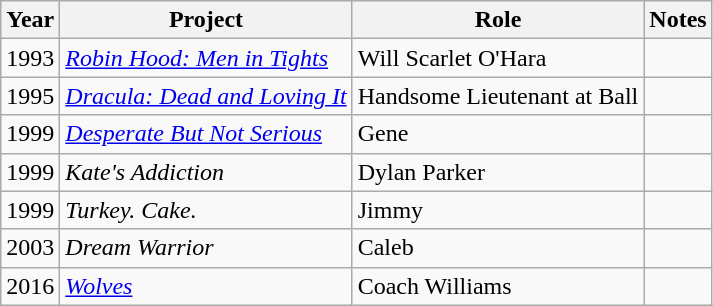<table class="wikitable">
<tr>
<th>Year</th>
<th>Project</th>
<th>Role</th>
<th>Notes</th>
</tr>
<tr>
<td>1993</td>
<td><em><a href='#'>Robin Hood: Men in Tights</a></em></td>
<td>Will Scarlet O'Hara</td>
<td></td>
</tr>
<tr>
<td>1995</td>
<td><em><a href='#'>Dracula: Dead and Loving It</a></em></td>
<td>Handsome Lieutenant at Ball</td>
<td></td>
</tr>
<tr>
<td>1999</td>
<td><em><a href='#'>Desperate But Not Serious</a></em></td>
<td>Gene</td>
<td></td>
</tr>
<tr>
<td>1999</td>
<td><em>Kate's Addiction</em></td>
<td>Dylan Parker</td>
<td></td>
</tr>
<tr>
<td>1999</td>
<td><em>Turkey. Cake.</em></td>
<td>Jimmy</td>
<td></td>
</tr>
<tr>
<td>2003</td>
<td><em>Dream Warrior</em></td>
<td>Caleb</td>
<td></td>
</tr>
<tr>
<td>2016</td>
<td><em><a href='#'>Wolves</a></em></td>
<td>Coach Williams</td>
<td></td>
</tr>
</table>
